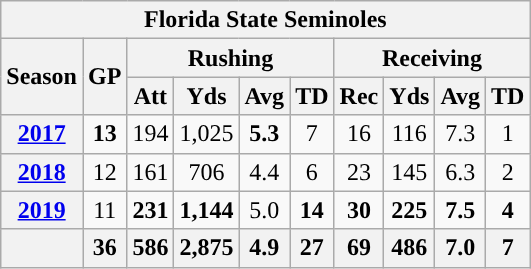<table class="wikitable" style="text-align:center;">
<tr>
<th colspan="10">Florida State Seminoles</th>
</tr>
<tr>
<th rowspan="2">Season</th>
<th rowspan="2">GP</th>
<th colspan="4">Rushing</th>
<th colspan="4">Receiving</th>
</tr>
<tr>
<th>Att</th>
<th>Yds</th>
<th>Avg</th>
<th>TD</th>
<th>Rec</th>
<th>Yds</th>
<th>Avg</th>
<th>TD</th>
</tr>
<tr>
<th><a href='#'>2017</a></th>
<td><strong>13</strong></td>
<td>194</td>
<td>1,025</td>
<td><strong>5.3</strong></td>
<td>7</td>
<td>16</td>
<td>116</td>
<td>7.3</td>
<td>1</td>
</tr>
<tr>
<th><a href='#'>2018</a></th>
<td>12</td>
<td>161</td>
<td>706</td>
<td>4.4</td>
<td>6</td>
<td>23</td>
<td>145</td>
<td>6.3</td>
<td>2</td>
</tr>
<tr>
<th><a href='#'>2019</a></th>
<td>11</td>
<td><strong>231</strong></td>
<td><strong>1,144</strong></td>
<td>5.0</td>
<td><strong>14</strong></td>
<td><strong>30</strong></td>
<td><strong>225</strong></td>
<td><strong>7.5</strong></td>
<td><strong>4</strong></td>
</tr>
<tr>
<th></th>
<th>36</th>
<th>586</th>
<th>2,875</th>
<th>4.9</th>
<th>27</th>
<th>69</th>
<th>486</th>
<th>7.0</th>
<th>7</th>
</tr>
</table>
